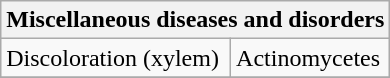<table class="wikitable" style="clear">
<tr>
<th colspan=2><strong>Miscellaneous diseases and disorders</strong><br></th>
</tr>
<tr>
<td>Discoloration (xylem)</td>
<td>Actinomycetes</td>
</tr>
<tr>
</tr>
</table>
